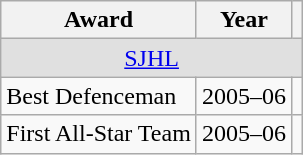<table class="wikitable">
<tr>
<th>Award</th>
<th>Year</th>
<th></th>
</tr>
<tr ALIGN="center" bgcolor="#e0e0e0">
<td colspan="3"><a href='#'>SJHL</a></td>
</tr>
<tr>
<td>Best Defenceman</td>
<td>2005–06</td>
<td></td>
</tr>
<tr>
<td>First All-Star Team</td>
<td>2005–06</td>
<td></td>
</tr>
</table>
